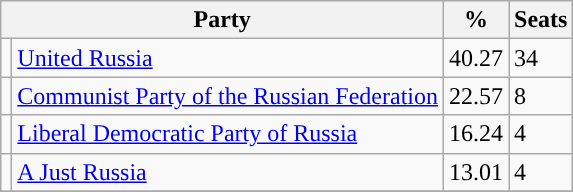<table class="wikitable">
<tr>
<th colspan=2>Party</th>
<th>%</th>
<th>Seats</th>
</tr>
<tr>
<td style="background:"></td>
<td><a href='#'>United Russia</a></td>
<td>40.27</td>
<td>34</td>
</tr>
<tr>
<td style="background:"></td>
<td><a href='#'>Communist Party of the Russian Federation</a></td>
<td>22.57</td>
<td>8</td>
</tr>
<tr>
<td style="background:"></td>
<td><a href='#'>Liberal Democratic Party of Russia</a></td>
<td>16.24</td>
<td>4</td>
</tr>
<tr>
<td style="background:"></td>
<td><a href='#'>A Just Russia</a></td>
<td>13.01</td>
<td>4</td>
</tr>
<tr>
</tr>
</table>
